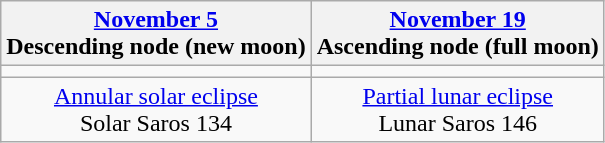<table class="wikitable">
<tr>
<th><a href='#'>November 5</a><br>Descending node (new moon)<br></th>
<th><a href='#'>November 19</a><br>Ascending node (full moon)<br></th>
</tr>
<tr>
<td></td>
<td></td>
</tr>
<tr align=center>
<td><a href='#'>Annular solar eclipse</a><br>Solar Saros 134</td>
<td><a href='#'>Partial lunar eclipse</a><br>Lunar Saros 146</td>
</tr>
</table>
